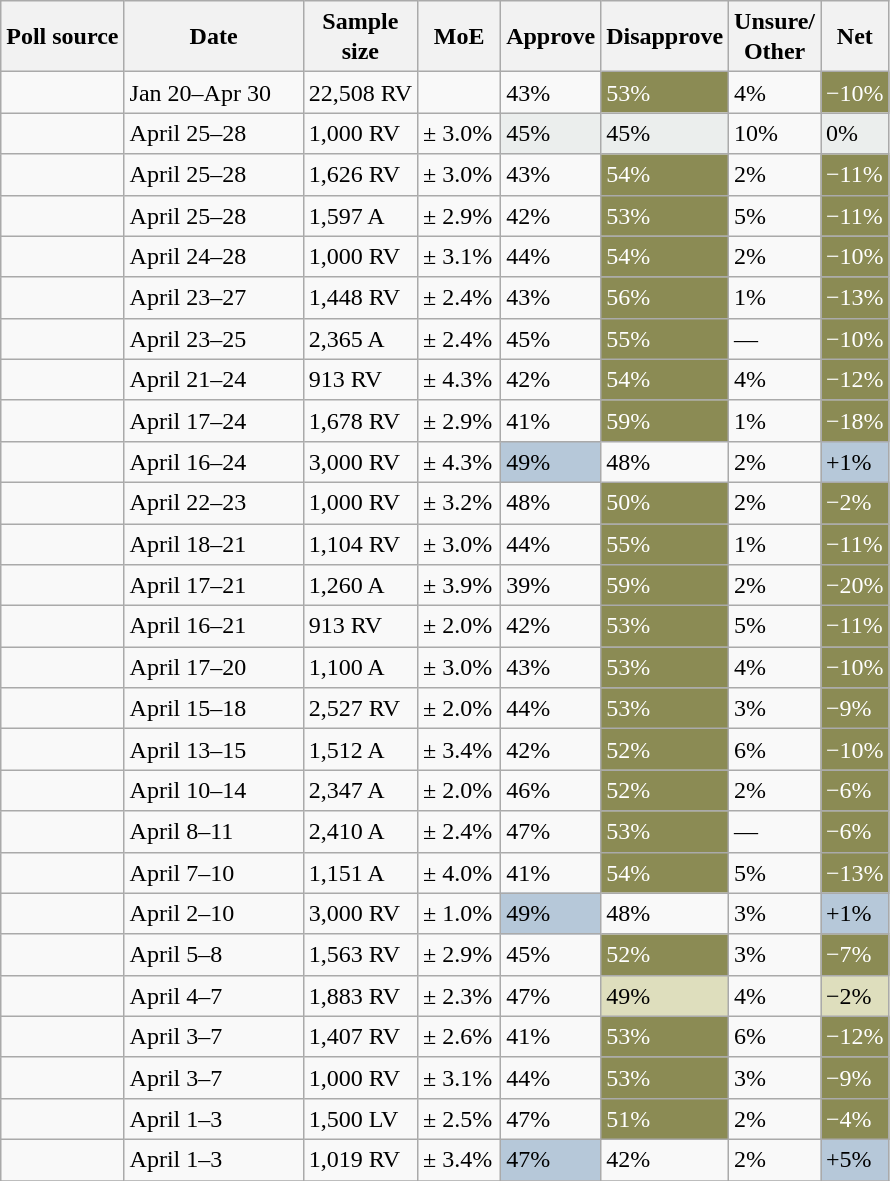<table class="wikitable sortable mw-datatable defaultcenter col1left col2left col3left sticky-table-head sticky-table-col1" style="line-height:20px;">
<tr>
<th>Poll source</th>
<th style=width:7em;>Date</th>
<th>Sample<br>size</th>
<th style=width:3em;>MoE</th>
<th>Approve</th>
<th>Disapprove</th>
<th>Unsure/<br>Other</th>
<th>Net</th>
</tr>
<tr>
<td></td>
<td>Jan 20–Apr 30</td>
<td>22,508 RV</td>
<td></td>
<td>43%</td>
<td style="background:#8B8B54; color: white">53%</td>
<td>4%</td>
<td style="background:#8B8B54; color: white">−10%</td>
</tr>
<tr>
<td></td>
<td>April 25–28</td>
<td>1,000 RV</td>
<td>± 3.0%</td>
<td style="background:#EBEEED;">45%</td>
<td style="background:#EBEEED;">45%</td>
<td>10%</td>
<td style="background:#EBEEED;">0%</td>
</tr>
<tr>
<td></td>
<td>April 25–28</td>
<td>1,626 RV</td>
<td>± 3.0%</td>
<td>43%</td>
<td style="background:#8B8B54; color: white">54%</td>
<td>2%</td>
<td style="background:#8B8B54; color: white">−11%</td>
</tr>
<tr>
<td></td>
<td>April 25–28</td>
<td>1,597 A</td>
<td>± 2.9%</td>
<td>42%</td>
<td style="background:#8B8B54; color: white">53%</td>
<td>5%</td>
<td style="background:#8B8B54; color: white">−11%</td>
</tr>
<tr>
<td></td>
<td>April 24–28</td>
<td>1,000 RV</td>
<td>± 3.1%</td>
<td>44%</td>
<td style="background:#8B8B54; color: white">54%</td>
<td>2%</td>
<td style="background:#8B8B54; color: white">−10%</td>
</tr>
<tr>
<td></td>
<td>April 23–27</td>
<td>1,448 RV</td>
<td>± 2.4%</td>
<td>43%</td>
<td style="background:#8B8B54; color: white">56%</td>
<td>1%</td>
<td style="background:#8B8B54; color: white">−13%</td>
</tr>
<tr>
<td></td>
<td>April 23–25</td>
<td>2,365 A</td>
<td>± 2.4%</td>
<td>45%</td>
<td style="background:#8B8B54; color: white">55%</td>
<td>—</td>
<td style="background:#8B8B54; color: white">−10%</td>
</tr>
<tr>
<td></td>
<td>April 21–24</td>
<td>913 RV</td>
<td>± 4.3%</td>
<td>42%</td>
<td style="background:#8B8B54; color: white">54%</td>
<td>4%</td>
<td style="background:#8B8B54; color: white">−12%</td>
</tr>
<tr>
<td></td>
<td>April 17–24</td>
<td>1,678 RV</td>
<td>± 2.9%</td>
<td>41%</td>
<td style="background:#8B8B54; color: white">59%</td>
<td>1%</td>
<td style="background:#8B8B54; color: white">−18%</td>
</tr>
<tr>
<td></td>
<td>April 16–24</td>
<td>3,000 RV</td>
<td>± 4.3%</td>
<td style="background:#B6C8D9;">49%</td>
<td>48%</td>
<td>2%</td>
<td style="background:#B6C8D9;">+1%</td>
</tr>
<tr>
<td></td>
<td>April 22–23</td>
<td>1,000 RV</td>
<td>± 3.2%</td>
<td>48%</td>
<td style="background:#8B8B54; color: white">50%</td>
<td>2%</td>
<td style="background:#8B8B54; color: white">−2%</td>
</tr>
<tr>
<td></td>
<td>April 18–21</td>
<td>1,104 RV</td>
<td>± 3.0%</td>
<td>44%</td>
<td style="background:#8B8B54; color: white">55%</td>
<td>1%</td>
<td style="background:#8B8B54; color: white">−11%</td>
</tr>
<tr>
<td></td>
<td>April 17–21</td>
<td>1,260 A</td>
<td>± 3.9%</td>
<td>39%</td>
<td style="background:#8B8B54; color: white">59%</td>
<td>2%</td>
<td style="background:#8B8B54; color: white">−20%</td>
</tr>
<tr>
<td></td>
<td>April 16–21</td>
<td>913 RV</td>
<td>± 2.0%</td>
<td>42%</td>
<td style="background:#8B8B54; color: white">53%</td>
<td>5%</td>
<td style="background:#8B8B54; color: white">−11%</td>
</tr>
<tr>
<td></td>
<td>April 17–20</td>
<td>1,100 A</td>
<td>± 3.0%</td>
<td>43%</td>
<td style="background:#8B8B54; color: white">53%</td>
<td>4%</td>
<td style="background:#8B8B54; color: white">−10%</td>
</tr>
<tr>
<td></td>
<td>April 15–18</td>
<td>2,527 RV</td>
<td>± 2.0%</td>
<td>44%</td>
<td style="background:#8B8B54; color: white">53%</td>
<td>3%</td>
<td style="background:#8B8B54; color: white">−9%</td>
</tr>
<tr>
<td></td>
<td>April 13–15</td>
<td>1,512 A</td>
<td>± 3.4%</td>
<td>42%</td>
<td style="background:#8B8B54; color: white">52%</td>
<td>6%</td>
<td style="background:#8B8B54; color: white">−10%</td>
</tr>
<tr>
<td></td>
<td>April 10–14</td>
<td>2,347 A</td>
<td>± 2.0%</td>
<td>46%</td>
<td style="background:#8B8B54; color: white">52%</td>
<td>2%</td>
<td style="background:#8B8B54; color: white">−6%</td>
</tr>
<tr>
<td></td>
<td>April 8–11</td>
<td>2,410 A</td>
<td>± 2.4%</td>
<td>47%</td>
<td style="background:#8B8B54; color: white">53%</td>
<td>—</td>
<td style="background:#8B8B54; color: white">−6%</td>
</tr>
<tr>
<td></td>
<td>April 7–10</td>
<td>1,151 A</td>
<td>± 4.0%</td>
<td>41%</td>
<td style="background:#8B8B54; color: white">54%</td>
<td>5%</td>
<td style="background:#8B8B54; color: white">−13%</td>
</tr>
<tr>
<td></td>
<td>April 2–10</td>
<td>3,000 RV</td>
<td>± 1.0%</td>
<td style="background:#B6C8D9;">49%</td>
<td>48%</td>
<td>3%</td>
<td style="background:#B6C8D9;">+1%</td>
</tr>
<tr>
<td></td>
<td>April 5–8</td>
<td>1,563 RV</td>
<td>± 2.9%</td>
<td>45%</td>
<td style="background:#8B8B54; color: white">52%</td>
<td>3%</td>
<td style="background:#8B8B54; color: white">−7%</td>
</tr>
<tr>
<td></td>
<td>April 4–7</td>
<td>1,883 RV</td>
<td>± 2.3%</td>
<td>47%</td>
<td style="background:#DEDEBD;">49%</td>
<td>4%</td>
<td style="background:#DEDEBD;">−2%</td>
</tr>
<tr>
<td></td>
<td>April 3–7</td>
<td>1,407 RV</td>
<td>± 2.6%</td>
<td>41%</td>
<td style="background:#8B8B54; color: white">53%</td>
<td>6%</td>
<td style="background:#8B8B54; color: white">−12%</td>
</tr>
<tr>
<td></td>
<td>April 3–7</td>
<td>1,000 RV</td>
<td>± 3.1%</td>
<td>44%</td>
<td style="background:#8B8B54; color: white">53%</td>
<td>3%</td>
<td style="background:#8B8B54; color: white">−9%</td>
</tr>
<tr>
<td></td>
<td>April 1–3</td>
<td>1,500 LV</td>
<td>± 2.5%</td>
<td>47%</td>
<td style="background:#8B8B54; color: white">51%</td>
<td>2%</td>
<td style="background:#8B8B54; color: white">−4%</td>
</tr>
<tr>
<td></td>
<td>April 1–3</td>
<td>1,019 RV</td>
<td>± 3.4%</td>
<td style="background:#B6C8D9;">47%</td>
<td>42%</td>
<td>2%</td>
<td style="background:#B6C8D9;">+5%</td>
</tr>
<tr>
</tr>
</table>
